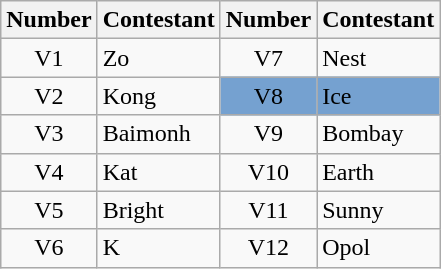<table class="wikitable">
<tr>
<th>Number</th>
<th>Contestant</th>
<th>Number</th>
<th>Contestant</th>
</tr>
<tr>
<td style="text-align:center;">V1</td>
<td>Zo</td>
<td style="text-align:center;">V7</td>
<td>Nest</td>
</tr>
<tr>
<td style="text-align:center;">V2</td>
<td>Kong</td>
<td style="background:#75a1d0; text-align:center;">V8</td>
<td style="background:#75A1D0">Ice</td>
</tr>
<tr>
<td style="text-align:center;">V3</td>
<td>Baimonh</td>
<td style="text-align:center;">V9</td>
<td>Bombay</td>
</tr>
<tr>
<td style="text-align:center;">V4</td>
<td>Kat</td>
<td style="text-align:center;">V10</td>
<td>Earth</td>
</tr>
<tr>
<td style="text-align:center;">V5</td>
<td>Bright</td>
<td style="text-align:center;">V11</td>
<td>Sunny</td>
</tr>
<tr>
<td style="text-align:center;">V6</td>
<td>K</td>
<td style="text-align:center;">V12</td>
<td>Opol</td>
</tr>
</table>
